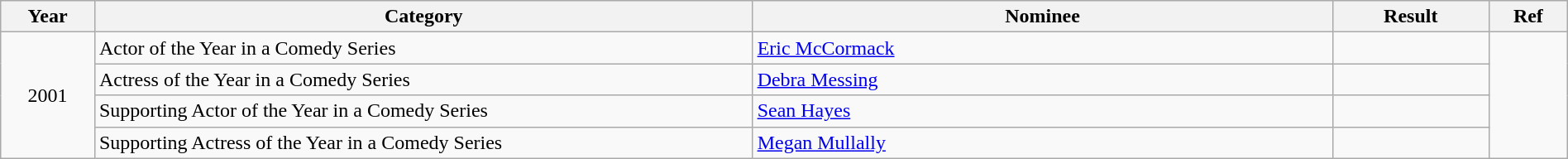<table class="wikitable" style="width:100%;">
<tr>
<th style="width:6%;">Year</th>
<th style="width:42%;">Category</th>
<th style="width:37%;">Nominee</th>
<th style="width:10%;">Result</th>
<th style="width:5%;">Ref</th>
</tr>
<tr>
<td rowspan="4" style="text-align:center;">2001</td>
<td>Actor of the Year in a Comedy Series</td>
<td><a href='#'>Eric McCormack</a></td>
<td></td>
<td rowspan="4" style="text-align:center;"></td>
</tr>
<tr>
<td>Actress of the Year in a Comedy Series</td>
<td><a href='#'>Debra Messing</a></td>
<td></td>
</tr>
<tr>
<td>Supporting Actor of the Year in a Comedy Series</td>
<td><a href='#'>Sean Hayes</a></td>
<td></td>
</tr>
<tr>
<td>Supporting Actress of the Year in a Comedy Series</td>
<td><a href='#'>Megan Mullally</a></td>
<td></td>
</tr>
</table>
